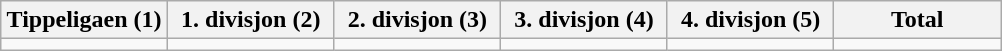<table class="wikitable">
<tr>
<th width="16.6%">Tippeligaen (1)</th>
<th width="16.6%">1. divisjon (2)</th>
<th width="16.6%">2. divisjon (3)</th>
<th width="16.6%">3. divisjon (4)</th>
<th width="16.6%">4. divisjon (5)</th>
<th width="16.6%">Total</th>
</tr>
<tr>
<td></td>
<td></td>
<td></td>
<td></td>
<td></td>
<td></td>
</tr>
</table>
